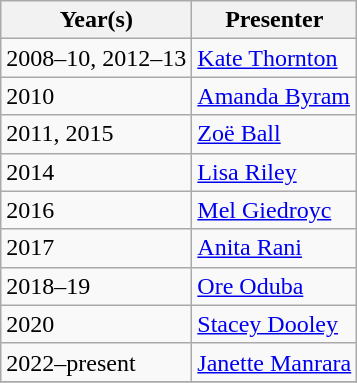<table class="wikitable">
<tr>
<th>Year(s)</th>
<th>Presenter</th>
</tr>
<tr>
<td>2008–10, 2012–13</td>
<td><a href='#'>Kate Thornton</a></td>
</tr>
<tr>
<td>2010</td>
<td><a href='#'>Amanda Byram</a></td>
</tr>
<tr>
<td>2011, 2015</td>
<td><a href='#'>Zoë Ball</a></td>
</tr>
<tr>
<td>2014</td>
<td><a href='#'>Lisa Riley</a></td>
</tr>
<tr>
<td>2016</td>
<td><a href='#'>Mel Giedroyc</a></td>
</tr>
<tr>
<td>2017</td>
<td><a href='#'>Anita Rani</a></td>
</tr>
<tr>
<td>2018–19</td>
<td><a href='#'>Ore Oduba</a></td>
</tr>
<tr>
<td>2020</td>
<td><a href='#'>Stacey Dooley</a></td>
</tr>
<tr>
<td>2022–present</td>
<td><a href='#'>Janette Manrara</a></td>
</tr>
<tr>
</tr>
</table>
